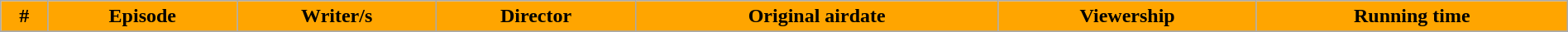<table class="wikitable plainrowheaders" style="width:100%">
<tr>
<th style="background:#FFA500;">#</th>
<th style="background:#FFA500;">Episode</th>
<th style="background:#FFA500;">Writer/s</th>
<th style="background:#FFA500;">Director</th>
<th style="background:#FFA500;">Original airdate</th>
<th style="background:#FFA500;">Viewership</th>
<th style="background:#FFA500;">Running time</th>
</tr>
<tr>
</tr>
</table>
